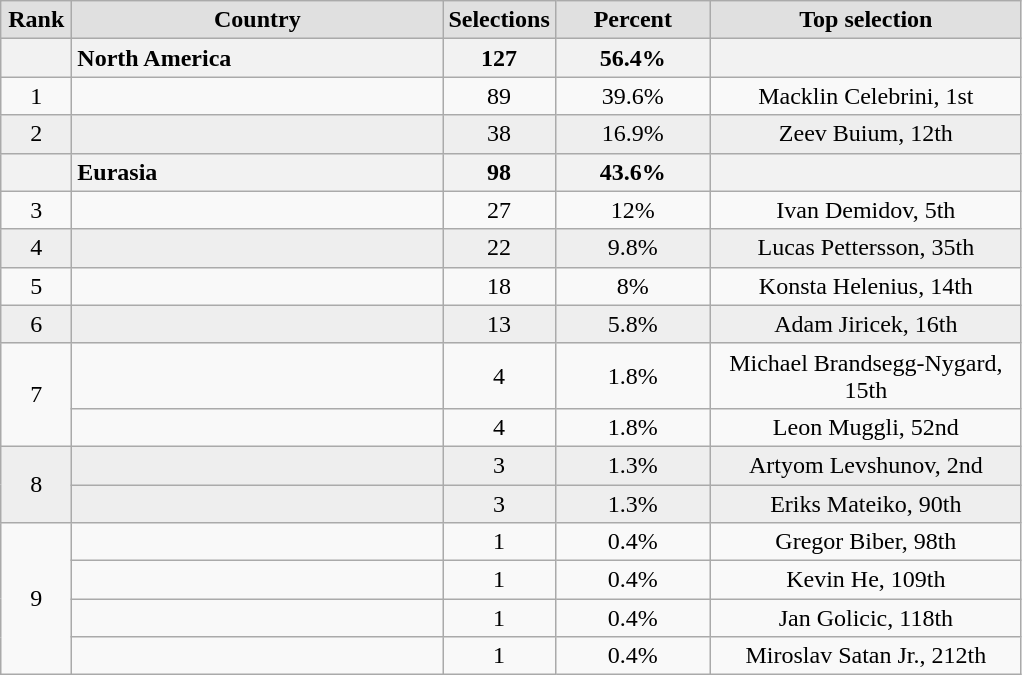<table class="wikitable" style="text-align: center">
<tr>
<th style="background:#e0e0e0; width:2.5em;">Rank</th>
<th style="background:#e0e0e0; width:15em;">Country</th>
<th style="background:#e0e0e0; width:4em;">Selections</th>
<th style="background:#e0e0e0; width:6em;">Percent</th>
<th style="background:#e0e0e0; width:12.5em;">Top selection</th>
</tr>
<tr>
<th></th>
<th style="text-align:left;">North America</th>
<th>127</th>
<th>56.4%</th>
<th></th>
</tr>
<tr>
<td>1</td>
<td style="text-align:left;"></td>
<td>89</td>
<td>39.6%</td>
<td>Macklin Celebrini, 1st</td>
</tr>
<tr bgcolor="eeeeee">
<td>2</td>
<td style="text-align:left;"></td>
<td>38</td>
<td>16.9%</td>
<td>Zeev Buium, 12th</td>
</tr>
<tr>
<th></th>
<th style="text-align:left;">Eurasia</th>
<th>98</th>
<th>43.6%</th>
<th></th>
</tr>
<tr>
<td>3</td>
<td style="text-align:left;"></td>
<td>27</td>
<td>12%</td>
<td>Ivan Demidov, 5th</td>
</tr>
<tr bgcolor="eeeeee">
<td>4</td>
<td style="text-align:left;"></td>
<td>22</td>
<td>9.8%</td>
<td>Lucas Pettersson, 35th</td>
</tr>
<tr>
<td>5</td>
<td style="text-align:left;"></td>
<td>18</td>
<td>8%</td>
<td>Konsta Helenius, 14th</td>
</tr>
<tr bgcolor="eeeeee">
<td>6</td>
<td style="text-align:left;"></td>
<td>13</td>
<td>5.8%</td>
<td>Adam Jiricek, 16th</td>
</tr>
<tr>
<td rowspan="2">7</td>
<td style="text-align:left;"></td>
<td>4</td>
<td>1.8%</td>
<td>Michael Brandsegg-Nygard, 15th</td>
</tr>
<tr>
<td style="text-align:left;"></td>
<td>4</td>
<td>1.8%</td>
<td>Leon Muggli, 52nd</td>
</tr>
<tr bgcolor="eeeeee">
<td rowspan="2">8</td>
<td style="text-align:left;"></td>
<td>3</td>
<td>1.3%</td>
<td>Artyom Levshunov, 2nd</td>
</tr>
<tr bgcolor="eeeeee">
<td style="text-align:left;"></td>
<td>3</td>
<td>1.3%</td>
<td>Eriks Mateiko, 90th</td>
</tr>
<tr>
<td rowspan="4">9</td>
<td style="text-align:left;"></td>
<td>1</td>
<td>0.4%</td>
<td>Gregor Biber, 98th</td>
</tr>
<tr>
<td style="text-align:left;"></td>
<td>1</td>
<td>0.4%</td>
<td>Kevin He, 109th</td>
</tr>
<tr>
<td style="text-align:left;"></td>
<td>1</td>
<td>0.4%</td>
<td>Jan Golicic, 118th</td>
</tr>
<tr>
<td style="text-align:left;"></td>
<td>1</td>
<td>0.4%</td>
<td>Miroslav Satan Jr., 212th</td>
</tr>
</table>
